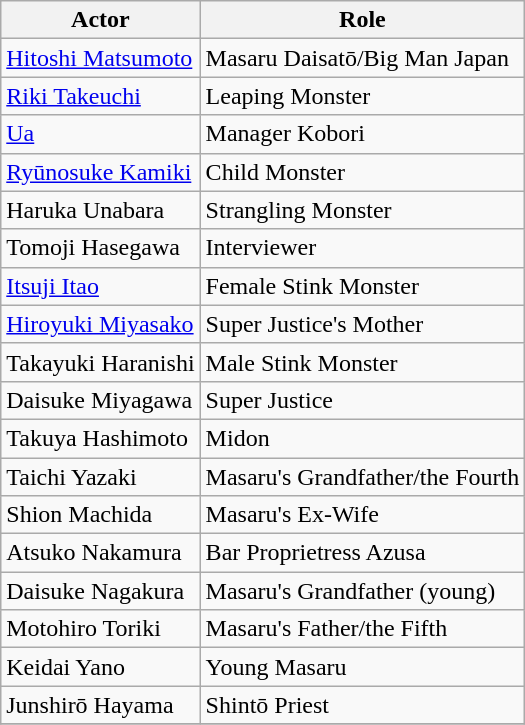<table class="wikitable">
<tr>
<th>Actor</th>
<th>Role</th>
</tr>
<tr>
<td><a href='#'>Hitoshi Matsumoto</a></td>
<td>Masaru Daisatō/Big Man Japan</td>
</tr>
<tr>
<td><a href='#'>Riki Takeuchi</a></td>
<td>Leaping Monster</td>
</tr>
<tr>
<td><a href='#'>Ua</a></td>
<td>Manager Kobori</td>
</tr>
<tr>
<td><a href='#'>Ryūnosuke Kamiki</a></td>
<td>Child Monster</td>
</tr>
<tr>
<td>Haruka Unabara</td>
<td>Strangling Monster</td>
</tr>
<tr>
<td>Tomoji Hasegawa</td>
<td>Interviewer</td>
</tr>
<tr>
<td><a href='#'>Itsuji Itao</a></td>
<td>Female Stink Monster</td>
</tr>
<tr>
<td><a href='#'>Hiroyuki Miyasako</a></td>
<td>Super Justice's Mother</td>
</tr>
<tr>
<td>Takayuki Haranishi</td>
<td>Male Stink Monster</td>
</tr>
<tr>
<td>Daisuke Miyagawa</td>
<td>Super Justice</td>
</tr>
<tr>
<td>Takuya Hashimoto</td>
<td>Midon</td>
</tr>
<tr>
<td>Taichi Yazaki</td>
<td>Masaru's Grandfather/the Fourth</td>
</tr>
<tr>
<td>Shion Machida</td>
<td>Masaru's Ex-Wife</td>
</tr>
<tr>
<td>Atsuko Nakamura</td>
<td>Bar Proprietress Azusa</td>
</tr>
<tr>
<td>Daisuke Nagakura</td>
<td>Masaru's Grandfather (young)</td>
</tr>
<tr>
<td>Motohiro Toriki</td>
<td>Masaru's Father/the Fifth</td>
</tr>
<tr>
<td>Keidai Yano</td>
<td>Young Masaru</td>
</tr>
<tr>
<td>Junshirō Hayama</td>
<td>Shintō Priest</td>
</tr>
<tr>
</tr>
</table>
